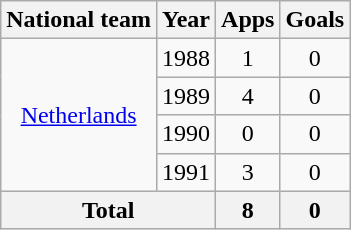<table class="wikitable" style="text-align:center">
<tr>
<th>National team</th>
<th>Year</th>
<th>Apps</th>
<th>Goals</th>
</tr>
<tr>
<td rowspan="4"><a href='#'>Netherlands</a></td>
<td>1988</td>
<td>1</td>
<td>0</td>
</tr>
<tr>
<td>1989</td>
<td>4</td>
<td>0</td>
</tr>
<tr>
<td>1990</td>
<td>0</td>
<td>0</td>
</tr>
<tr>
<td>1991</td>
<td>3</td>
<td>0</td>
</tr>
<tr>
<th colspan="2">Total</th>
<th>8</th>
<th>0</th>
</tr>
</table>
